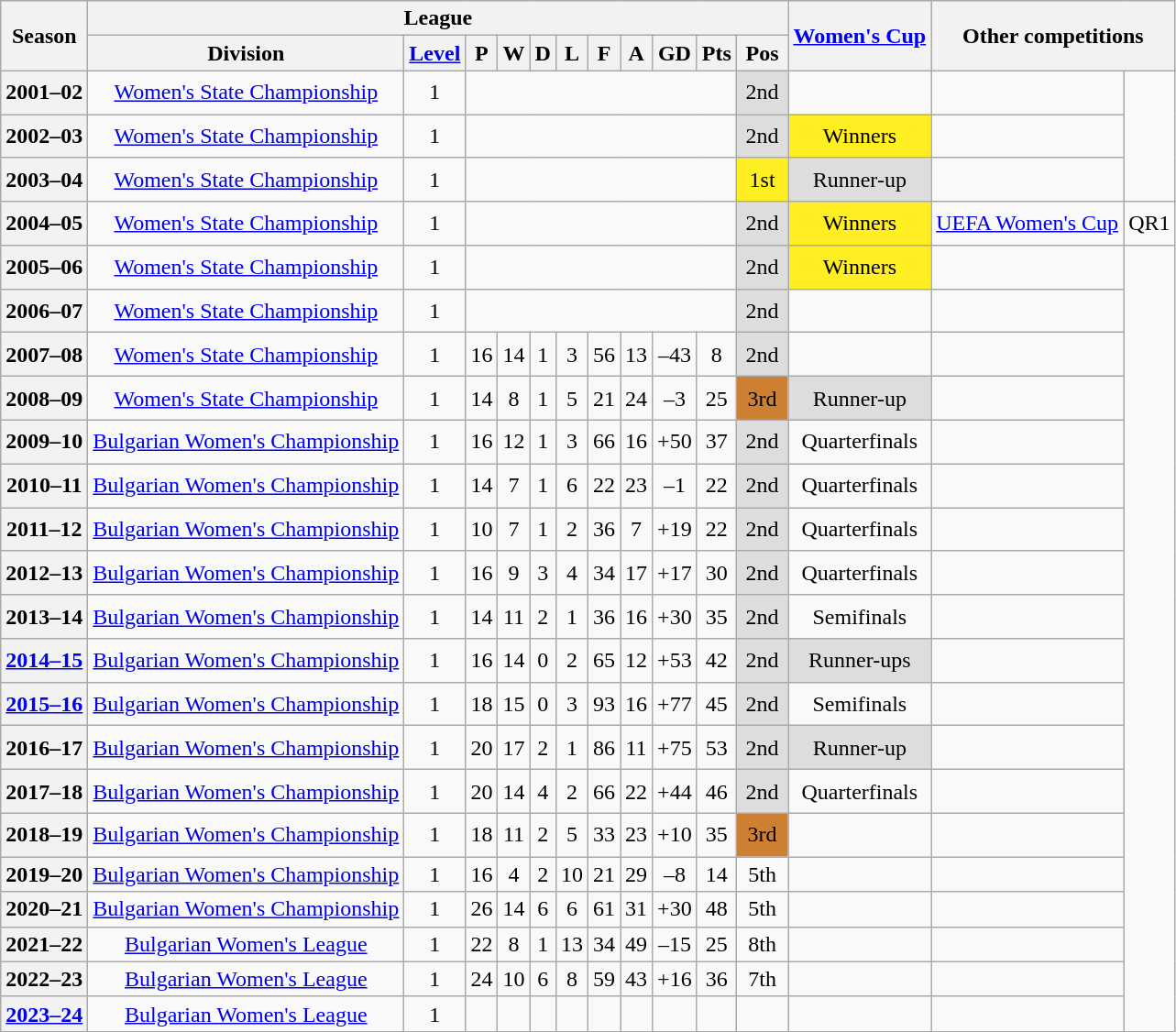<table class="wikitable plainrowheaders sortable" style="text-align: center">
<tr>
<th rowspan=2>Season</th>
<th colspan=11>League</th>
<th rowspan=2><a href='#'>Women's Cup</a><br></th>
<th rowspan=2 colspan=2>Other competitions</th>
</tr>
<tr>
<th scope=col>Division</th>
<th scope=col><a href='#'>Level</a></th>
<th scope=col>P</th>
<th scope=col>W</th>
<th scope=col>D</th>
<th scope=col>L</th>
<th scope=col>F</th>
<th scope=col>A</th>
<th scope=col>GD</th>
<th scope=col>Pts</th>
<th scope=col data-sort-type="number">Pos</th>
</tr>
<tr>
<th scope=row rowspan=1>2001–02</th>
<td rowspan=1><a href='#'>Women's State Championship</a></td>
<td rowspan=1>1</td>
<td colspan=8></td>
<td style="background-color:#DDD;padding:0.4em">2nd</td>
<td rowspan=1></td>
<td rowspan=1></td>
</tr>
<tr>
<th scope=row rowspan=1>2002–03</th>
<td rowspan=1><a href='#'>Women's State Championship</a></td>
<td rowspan=1>1</td>
<td colspan=8></td>
<td style="background-color:#DDD;padding:0.4em">2nd</td>
<td style="background-color:#FE2;padding:0.4em">Winners</td>
<td rowspan=1></td>
</tr>
<tr>
<th scope=row rowspan=1>2003–04</th>
<td rowspan=1><a href='#'>Women's State Championship</a></td>
<td rowspan=1>1</td>
<td colspan=8></td>
<td style="background-color:#FE2;padding:0.4em">1st</td>
<td style="background-color:#DDD;padding:0.4em">Runner-up</td>
<td rowspan=1></td>
</tr>
<tr>
<th scope=row rowspan=1>2004–05</th>
<td rowspan=1><a href='#'>Women's State Championship</a></td>
<td rowspan=1>1</td>
<td colspan=8></td>
<td style="background-color:#DDD;padding:0.4em">2nd</td>
<td style="background-color:#FE2;padding:0.4em">Winners</td>
<td rowspan=1><a href='#'>UEFA Women's Cup</a></td>
<td rowspan=1>QR1</td>
</tr>
<tr>
<th scope=row rowspan=1>2005–06</th>
<td rowspan=1><a href='#'>Women's State Championship</a></td>
<td rowspan=1>1</td>
<td colspan=8></td>
<td style="background-color:#DDD;padding:0.4em">2nd</td>
<td style="background-color:#FE2;padding:0.4em">Winners</td>
<td rowspan=1></td>
</tr>
<tr>
<th scope=row rowspan=1>2006–07</th>
<td rowspan=1><a href='#'>Women's State Championship</a></td>
<td rowspan=1>1</td>
<td colspan=8></td>
<td style="background-color:#DDD;padding:0.4em">2nd</td>
<td rowspan=1></td>
<td rowspan=1></td>
</tr>
<tr>
<th scope=row rowspan=1>2007–08</th>
<td rowspan=1><a href='#'>Women's State Championship</a></td>
<td rowspan=1>1</td>
<td rowspan=1>16</td>
<td rowspan=1>14</td>
<td rowspan=1>1</td>
<td rowspan=1>3</td>
<td rowspan=1>56</td>
<td rowspan=1>13</td>
<td rowspan=1>–43</td>
<td rowspan=1>8</td>
<td style="background-color:#DDD;padding:0.4em">2nd</td>
<td rowspan=1></td>
<td rowspan=1></td>
</tr>
<tr>
<th scope=row rowspan=1>2008–09</th>
<td rowspan=1><a href='#'>Women's State Championship</a></td>
<td rowspan=1>1</td>
<td rowspan=1>14</td>
<td rowspan=1>8</td>
<td rowspan=1>1</td>
<td rowspan=1>5</td>
<td rowspan=1>21</td>
<td rowspan=1>24</td>
<td rowspan=1>–3</td>
<td rowspan=1>25</td>
<td style="background-color:#CD7F32;padding:0.4em">3rd</td>
<td style="background-color:#DDD;padding:0.4em">Runner-up</td>
<td rowspan=1></td>
</tr>
<tr>
<th scope=row rowspan=1>2009–10</th>
<td rowspan=1><a href='#'>Bulgarian Women's Championship</a></td>
<td rowspan=1>1</td>
<td rowspan=1>16</td>
<td rowspan=1>12</td>
<td rowspan=1>1</td>
<td rowspan=1>3</td>
<td rowspan=1>66</td>
<td rowspan=1>16</td>
<td rowspan=1>+50</td>
<td rowspan=1>37</td>
<td style="background-color:#DDD;padding:0.4em">2nd</td>
<td rowspan=1>Quarterfinals</td>
<td rowspan=1></td>
</tr>
<tr>
<th scope=row rowspan=1>2010–11</th>
<td rowspan=1><a href='#'>Bulgarian Women's Championship</a></td>
<td rowspan=1>1</td>
<td rowspan=1>14</td>
<td rowspan=1>7</td>
<td rowspan=1>1</td>
<td rowspan=1>6</td>
<td rowspan=1>22</td>
<td rowspan=1>23</td>
<td rowspan=1>–1</td>
<td rowspan=1>22</td>
<td style="background-color:#DDD;padding:0.4em">2nd</td>
<td rowspan=1>Quarterfinals</td>
<td rowspan=1></td>
</tr>
<tr>
<th scope=row rowspan=1>2011–12</th>
<td rowspan=1><a href='#'>Bulgarian Women's Championship</a></td>
<td rowspan=1>1</td>
<td rowspan=1>10</td>
<td rowspan=1>7</td>
<td rowspan=1>1</td>
<td rowspan=1>2</td>
<td rowspan=1>36</td>
<td rowspan=1>7</td>
<td rowspan=1>+19</td>
<td rowspan=1>22</td>
<td style="background-color:#DDD;padding:0.4em">2nd</td>
<td rowspan=1>Quarterfinals</td>
<td rowspan=1></td>
</tr>
<tr>
<th scope=row rowspan=1>2012–13</th>
<td rowspan=1><a href='#'>Bulgarian Women's Championship</a></td>
<td rowspan=1>1</td>
<td rowspan=1>16</td>
<td rowspan=1>9</td>
<td rowspan=1>3</td>
<td rowspan=1>4</td>
<td rowspan=1>34</td>
<td rowspan=1>17</td>
<td rowspan=1>+17</td>
<td rowspan=1>30</td>
<td style="background-color:#DDD;padding:0.4em">2nd</td>
<td rowspan=1>Quarterfinals</td>
<td rowspan=1></td>
</tr>
<tr>
<th scope=row rowspan=1>2013–14</th>
<td rowspan=1><a href='#'>Bulgarian Women's Championship</a></td>
<td rowspan=1>1</td>
<td rowspan=1>14</td>
<td rowspan=1>11</td>
<td rowspan=1>2</td>
<td rowspan=1>1</td>
<td rowspan=1>36</td>
<td rowspan=1>16</td>
<td rowspan=1>+30</td>
<td rowspan=1>35</td>
<td style="background-color:#DDD;padding:0.4em">2nd</td>
<td rowspan=1>Semifinals</td>
<td rowspan=1></td>
</tr>
<tr>
<th scope=row rowspan=1><a href='#'>2014–15</a></th>
<td rowspan=1><a href='#'>Bulgarian Women's Championship</a></td>
<td rowspan=1>1</td>
<td rowspan=1>16</td>
<td rowspan=1>14</td>
<td rowspan=1>0</td>
<td rowspan=1>2</td>
<td rowspan=1>65</td>
<td rowspan=1>12</td>
<td rowspan=1>+53</td>
<td rowspan=1>42</td>
<td style="background-color:#DDD;padding:0.4em">2nd</td>
<td style="background-color:#DDD;padding:0.4em">Runner-ups</td>
<td rowspan=1></td>
</tr>
<tr>
<th scope=row rowspan=1><a href='#'>2015–16</a></th>
<td rowspan=1><a href='#'>Bulgarian Women's Championship</a></td>
<td rowspan=1>1</td>
<td rowspan=1>18</td>
<td rowspan=1>15</td>
<td rowspan=1>0</td>
<td rowspan=1>3</td>
<td rowspan=1>93</td>
<td rowspan=1>16</td>
<td rowspan=1>+77</td>
<td rowspan=1>45</td>
<td style="background-color:#DDD;padding:0.4em">2nd</td>
<td rowspan=1>Semifinals</td>
<td rowspan=1></td>
</tr>
<tr>
<th scope=row rowspan=1>2016–17</th>
<td rowspan=1><a href='#'>Bulgarian Women's Championship</a></td>
<td rowspan=1>1</td>
<td rowspan=1>20</td>
<td rowspan=1>17</td>
<td rowspan=1>2</td>
<td rowspan=1>1</td>
<td rowspan=1>86</td>
<td rowspan=1>11</td>
<td rowspan=1>+75</td>
<td rowspan=1>53</td>
<td style="background-color:#DDD;padding:0.4em">2nd</td>
<td style="background-color:#DDD;padding:0.4em">Runner-up</td>
<td rowspan=1></td>
</tr>
<tr>
<th scope=row rowspan=1>2017–18</th>
<td rowspan=1><a href='#'>Bulgarian Women's Championship</a></td>
<td rowspan=1>1</td>
<td rowspan=1>20</td>
<td rowspan=1>14</td>
<td rowspan=1>4</td>
<td rowspan=1>2</td>
<td rowspan=1>66</td>
<td rowspan=1>22</td>
<td rowspan=1>+44</td>
<td rowspan=1>46</td>
<td style="background-color:#DDD;padding:0.4em">2nd</td>
<td rowspan=1>Quarterfinals</td>
<td rowspan=1></td>
</tr>
<tr>
<th scope=row rowspan=1>2018–19</th>
<td rowspan=1><a href='#'>Bulgarian Women's Championship</a></td>
<td rowspan=1>1</td>
<td rowspan=1>18</td>
<td rowspan=1>11</td>
<td rowspan=1>2</td>
<td rowspan=1>5</td>
<td rowspan=1>33</td>
<td rowspan=1>23</td>
<td rowspan=1>+10</td>
<td rowspan=1>35</td>
<td style="background-color:#CD7F32;padding:0.4em">3rd</td>
<td rowspan=1></td>
<td rowspan=1></td>
</tr>
<tr>
<th scope=row rowspan=1>2019–20</th>
<td rowspan=1><a href='#'>Bulgarian Women's Championship</a></td>
<td rowspan=1>1</td>
<td rowspan=1>16</td>
<td rowspan=1>4</td>
<td rowspan=1>2</td>
<td rowspan=1>10</td>
<td rowspan=1>21</td>
<td rowspan=1>29</td>
<td rowspan=1>–8</td>
<td rowspan=1>14</td>
<td rowspan=1>5th</td>
<td rowspan=1></td>
<td rowspan=1></td>
</tr>
<tr>
<th scope=row rowspan=1>2020–21</th>
<td rowspan=1><a href='#'>Bulgarian Women's Championship</a></td>
<td rowspan=1>1</td>
<td rowspan=1>26</td>
<td rowspan=1>14</td>
<td rowspan=1>6</td>
<td rowspan=1>6</td>
<td rowspan=1>61</td>
<td rowspan=1>31</td>
<td rowspan=1>+30</td>
<td rowspan=1>48</td>
<td rowspan=1>5th</td>
<td rowspan=1></td>
<td rowspan=1></td>
</tr>
<tr>
<th scope=row rowspan=1>2021–22</th>
<td rowspan=1><a href='#'>Bulgarian Women's League</a></td>
<td rowspan=1>1</td>
<td rowspan=1>22</td>
<td rowspan=1>8</td>
<td rowspan=1>1</td>
<td rowspan=1>13</td>
<td rowspan=1>34</td>
<td rowspan=1>49</td>
<td rowspan=1>–15</td>
<td rowspan=1>25</td>
<td rowspan=1>8th</td>
<td rowspan=1></td>
<td rowspan=1></td>
</tr>
<tr>
<th scope=row rowspan=1>2022–23</th>
<td rowspan=1><a href='#'>Bulgarian Women's League</a></td>
<td rowspan=1>1</td>
<td rowspan=1>24</td>
<td rowspan=1>10</td>
<td rowspan=1>6</td>
<td rowspan=1>8</td>
<td rowspan=1>59</td>
<td rowspan=1>43</td>
<td rowspan=1>+16</td>
<td rowspan=1>36</td>
<td rowspan=1>7th</td>
<td rowspan=1></td>
<td rowspan=1></td>
</tr>
<tr>
<th scope=row rowspan=1><a href='#'>2023–24</a></th>
<td rowspan=1><a href='#'>Bulgarian Women's League</a></td>
<td rowspan=1>1</td>
<td rowspan=1></td>
<td rowspan=1></td>
<td rowspan=1></td>
<td rowspan=1></td>
<td rowspan=1></td>
<td rowspan=1></td>
<td rowspan=1></td>
<td rowspan=1></td>
<td rowspan=1></td>
<td rowspan=1></td>
<td rowspan=1></td>
</tr>
<tr>
</tr>
</table>
